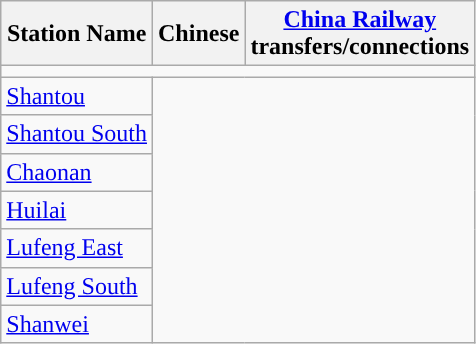<table class="wikitable">
<tr>
<th>Station Name</th>
<th>Chinese<br>
</th>
<th><a href='#'>China Railway</a><br>transfers/connections<br></th>
</tr>
<tr style="background:#">
<td colspan = "11"></td>
</tr>
<tr>
<td><a href='#'>Shantou</a></td>
</tr>
<tr>
<td><a href='#'>Shantou South</a></td>
</tr>
<tr>
<td><a href='#'>Chaonan</a></td>
</tr>
<tr>
<td><a href='#'>Huilai</a></td>
</tr>
<tr>
<td><a href='#'>Lufeng East</a></td>
</tr>
<tr>
<td><a href='#'>Lufeng South</a></td>
</tr>
<tr>
<td><a href='#'>Shanwei</a></td>
</tr>
</table>
